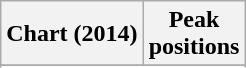<table class="wikitable sortable">
<tr>
<th>Chart (2014)</th>
<th>Peak<br>positions</th>
</tr>
<tr>
</tr>
<tr>
</tr>
<tr>
</tr>
<tr>
</tr>
</table>
